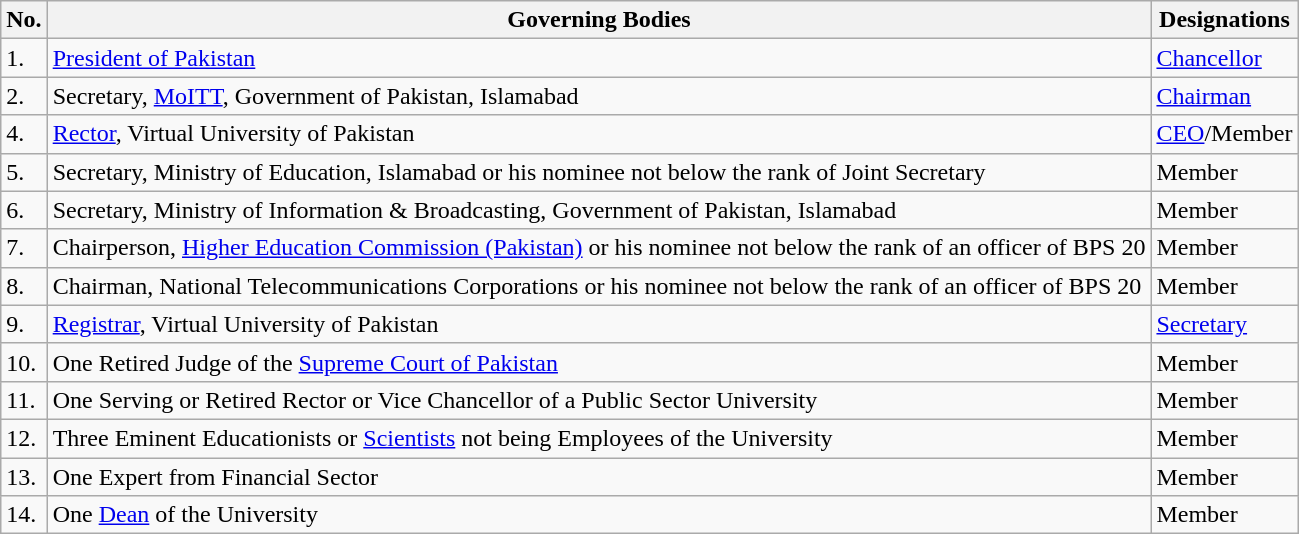<table class="wikitable">
<tr>
<th>No.</th>
<th>Governing Bodies</th>
<th>Designations</th>
</tr>
<tr>
<td>1.</td>
<td><a href='#'>President of Pakistan</a></td>
<td><a href='#'>Chancellor</a></td>
</tr>
<tr>
<td>2.</td>
<td>Secretary, <a href='#'>MoITT</a>, Government of Pakistan, Islamabad</td>
<td><a href='#'>Chairman</a></td>
</tr>
<tr>
<td>4.</td>
<td><a href='#'>Rector</a>, Virtual University of Pakistan</td>
<td><a href='#'>CEO</a>/Member</td>
</tr>
<tr>
<td>5.</td>
<td>Secretary, Ministry of Education, Islamabad or his nominee not below the rank of Joint Secretary</td>
<td>Member</td>
</tr>
<tr>
<td>6.</td>
<td>Secretary, Ministry of Information & Broadcasting, Government of Pakistan, Islamabad</td>
<td>Member</td>
</tr>
<tr>
<td>7.</td>
<td>Chairperson, <a href='#'>Higher Education Commission (Pakistan)</a> or his nominee not below the rank of an officer of BPS 20</td>
<td>Member</td>
</tr>
<tr>
<td>8.</td>
<td>Chairman, National Telecommunications Corporations or his nominee not below the rank of an officer of BPS 20</td>
<td>Member</td>
</tr>
<tr>
<td>9.</td>
<td><a href='#'>Registrar</a>, Virtual University of Pakistan</td>
<td><a href='#'>Secretary</a></td>
</tr>
<tr>
<td>10.</td>
<td>One Retired Judge of the <a href='#'>Supreme Court of Pakistan</a></td>
<td>Member</td>
</tr>
<tr>
<td>11.</td>
<td>One Serving or Retired Rector or Vice Chancellor of a Public Sector University</td>
<td>Member</td>
</tr>
<tr>
<td>12.</td>
<td>Three Eminent Educationists or <a href='#'>Scientists</a> not being Employees of the University</td>
<td>Member</td>
</tr>
<tr>
<td>13.</td>
<td>One Expert from Financial Sector</td>
<td>Member</td>
</tr>
<tr>
<td>14.</td>
<td>One <a href='#'>Dean</a> of the University</td>
<td>Member</td>
</tr>
</table>
